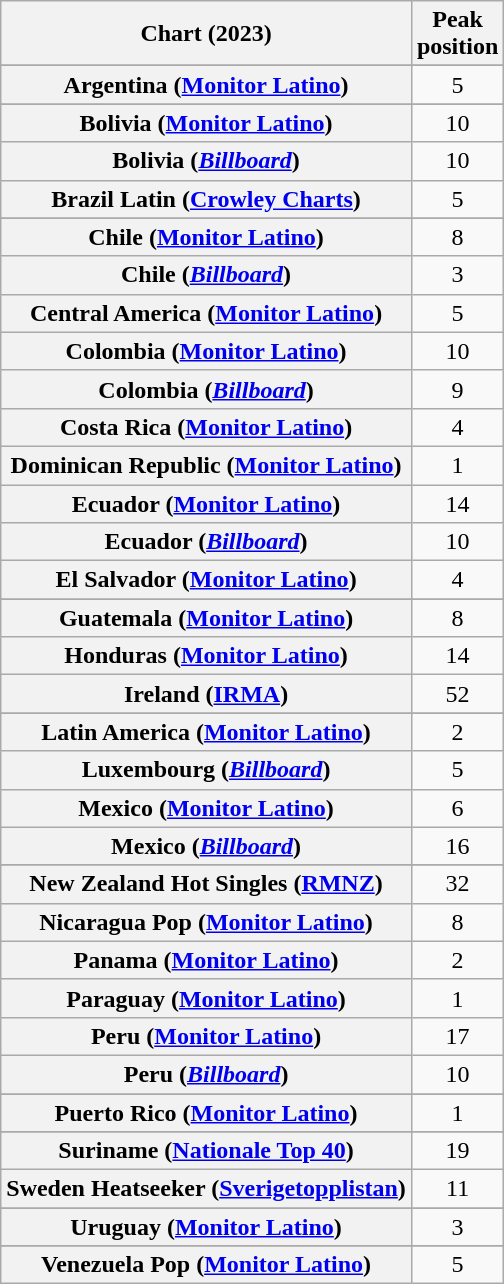<table class="wikitable sortable plainrowheaders" style="text-align:center">
<tr>
<th scope="col">Chart (2023)</th>
<th scope="col">Peak<br>position</th>
</tr>
<tr>
</tr>
<tr>
<th scope="row">Argentina (<a href='#'>Monitor Latino</a>)</th>
<td>5</td>
</tr>
<tr>
</tr>
<tr>
<th scope="row">Bolivia (<a href='#'>Monitor Latino</a>)</th>
<td>10</td>
</tr>
<tr>
<th scope="row">Bolivia (<em><a href='#'>Billboard</a></em>)</th>
<td>10</td>
</tr>
<tr>
<th scope="row">Brazil Latin (<a href='#'>Crowley Charts</a>)</th>
<td>5</td>
</tr>
<tr>
</tr>
<tr>
<th scope="row">Chile (<a href='#'>Monitor Latino</a>)</th>
<td>8</td>
</tr>
<tr>
<th scope="row">Chile (<em><a href='#'>Billboard</a></em>)</th>
<td>3</td>
</tr>
<tr>
<th scope="row">Central America (<a href='#'>Monitor Latino</a>)</th>
<td>5</td>
</tr>
<tr>
<th scope="row">Colombia (<a href='#'>Monitor Latino</a>)</th>
<td>10</td>
</tr>
<tr>
<th scope="row">Colombia (<em><a href='#'>Billboard</a></em>)</th>
<td>9</td>
</tr>
<tr>
<th scope="row">Costa Rica (<a href='#'>Monitor Latino</a>)</th>
<td>4</td>
</tr>
<tr>
<th scope="row">Dominican Republic (<a href='#'>Monitor Latino</a>)</th>
<td>1</td>
</tr>
<tr>
<th scope="row">Ecuador (<a href='#'>Monitor Latino</a>)</th>
<td>14</td>
</tr>
<tr>
<th scope="row">Ecuador (<em><a href='#'>Billboard</a></em>)</th>
<td>10</td>
</tr>
<tr>
<th scope="row">El Salvador (<a href='#'>Monitor Latino</a>)</th>
<td>4</td>
</tr>
<tr>
</tr>
<tr>
</tr>
<tr>
<th scope="row">Guatemala (<a href='#'>Monitor Latino</a>)</th>
<td>8</td>
</tr>
<tr>
<th scope="row">Honduras (<a href='#'>Monitor Latino</a>)</th>
<td>14</td>
</tr>
<tr>
<th scope="row">Ireland (<a href='#'>IRMA</a>)</th>
<td>52</td>
</tr>
<tr>
</tr>
<tr>
<th scope="row">Latin America (<a href='#'>Monitor Latino</a>)</th>
<td>2</td>
</tr>
<tr>
<th scope="row">Luxembourg (<em><a href='#'>Billboard</a></em>)</th>
<td>5</td>
</tr>
<tr>
<th scope="row">Mexico (<a href='#'>Monitor Latino</a>)</th>
<td>6</td>
</tr>
<tr>
<th scope="row">Mexico (<em><a href='#'>Billboard</a></em>)</th>
<td>16</td>
</tr>
<tr>
</tr>
<tr>
<th scope="row">New Zealand Hot Singles (<a href='#'>RMNZ</a>)</th>
<td>32</td>
</tr>
<tr>
<th scope="row">Nicaragua Pop (<a href='#'>Monitor Latino</a>)</th>
<td>8</td>
</tr>
<tr>
<th scope="row">Panama (<a href='#'>Monitor Latino</a>)</th>
<td>2</td>
</tr>
<tr>
<th scope="row">Paraguay (<a href='#'>Monitor Latino</a>)</th>
<td>1</td>
</tr>
<tr>
<th scope="row">Peru (<a href='#'>Monitor Latino</a>)</th>
<td>17</td>
</tr>
<tr>
<th scope="row">Peru (<em><a href='#'>Billboard</a></em>)</th>
<td>10</td>
</tr>
<tr>
</tr>
<tr>
<th scope="row">Puerto Rico (<a href='#'>Monitor Latino</a>)</th>
<td>1</td>
</tr>
<tr>
</tr>
<tr>
<th scope="row">Suriname (<a href='#'>Nationale Top 40</a>)</th>
<td>19</td>
</tr>
<tr>
<th scope="row">Sweden Heatseeker (<a href='#'>Sverigetopplistan</a>)</th>
<td>11</td>
</tr>
<tr>
</tr>
<tr>
<th scope="row">Uruguay (<a href='#'>Monitor Latino</a>)</th>
<td>3</td>
</tr>
<tr>
</tr>
<tr>
</tr>
<tr>
</tr>
<tr>
</tr>
<tr>
</tr>
<tr>
</tr>
<tr>
<th scope="row">Venezuela Pop (<a href='#'>Monitor Latino</a>)</th>
<td>5</td>
</tr>
</table>
